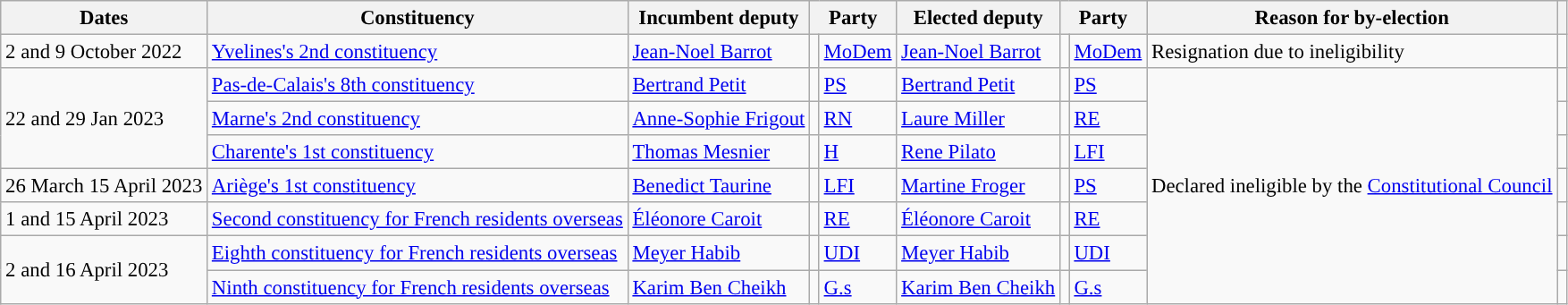<table class="wikitable sortable" style="font-size:95%;">
<tr>
<th>Dates</th>
<th>Constituency</th>
<th>Incumbent deputy</th>
<th colspan="2">Party</th>
<th>Elected deputy</th>
<th colspan="2">Party</th>
<th>Reason for by-election</th>
<th></th>
</tr>
<tr>
<td data-sort-value="2018-01-28">2 and 9 <abbr>October</abbr> 2022</td>
<td data-sort-value="09501"><a href='#'>Yvelines's 2nd constituency</a></td>
<td data-sort-value="Muller-Quoy, Isabelle"><a href='#'>Jean-Noel Barrot</a></td>
<td style="background:"></td>
<td><a href='#'>MoDem</a></td>
<td><a href='#'>Jean-Noel Barrot</a></td>
<td style="background:"></td>
<td><a href='#'>MoDem</a></td>
<td>Resignation due to ineligibility</td>
<td></td>
</tr>
<tr>
<td rowspan="3">22 and 29 <abbr>Jan</abbr> 2023</td>
<td><a href='#'>Pas-de-Calais's 8th constituency</a></td>
<td><a href='#'>Bertrand Petit</a></td>
<td style="background:"></td>
<td><a href='#'>PS</a></td>
<td><a href='#'>Bertrand Petit</a></td>
<td style="background:"></td>
<td><a href='#'>PS</a></td>
<td rowspan="7">Declared ineligible by the <a href='#'>Constitutional Council</a></td>
<td></td>
</tr>
<tr>
<td><a href='#'>Marne's 2nd constituency</a></td>
<td><a href='#'>Anne-Sophie Frigout</a></td>
<td style="background:"></td>
<td><a href='#'>RN</a></td>
<td><a href='#'>Laure Miller</a></td>
<td style="background:"></td>
<td><a href='#'>RE</a></td>
<td></td>
</tr>
<tr>
<td><a href='#'>Charente's 1st constituency</a></td>
<td><a href='#'>Thomas Mesnier</a></td>
<td style="background: "></td>
<td><a href='#'>H</a></td>
<td><a href='#'>Rene Pilato</a></td>
<td style="background: "></td>
<td><a href='#'>LFI</a></td>
<td></td>
</tr>
<tr>
<td><abbr>26 March</abbr> 15 <abbr>April</abbr> 2023</td>
<td><a href='#'>Ariège's 1st constituency</a></td>
<td><a href='#'>Benedict Taurine</a></td>
<td style="background: "></td>
<td><a href='#'>LFI</a></td>
<td><a href='#'>Martine Froger</a></td>
<td style="background:"></td>
<td><a href='#'>PS</a></td>
<td></td>
</tr>
<tr>
<td><abbr>1 and</abbr> 15 April 2023</td>
<td><a href='#'>Second constituency for French residents overseas</a></td>
<td><a href='#'>Éléonore Caroit</a></td>
<td style="background:"></td>
<td><a href='#'>RE</a></td>
<td><a href='#'>Éléonore Caroit</a></td>
<td style="background:"></td>
<td><a href='#'>RE</a></td>
<td></td>
</tr>
<tr>
<td rowspan="2">2 and <abbr>16 April 2023</abbr></td>
<td><a href='#'>Eighth constituency for French residents overseas</a></td>
<td><a href='#'>Meyer Habib</a></td>
<td style="background: "></td>
<td><a href='#'>UDI</a></td>
<td><a href='#'>Meyer Habib</a></td>
<td style="background: "></td>
<td><a href='#'>UDI</a></td>
<td></td>
</tr>
<tr>
<td><a href='#'>Ninth constituency for French residents overseas</a></td>
<td><a href='#'>Karim Ben Cheikh</a></td>
<td style="background: "></td>
<td><a href='#'>G.s</a></td>
<td><a href='#'>Karim Ben Cheikh</a></td>
<td style="background: "></td>
<td><a href='#'>G.s</a></td>
<td></td>
</tr>
</table>
